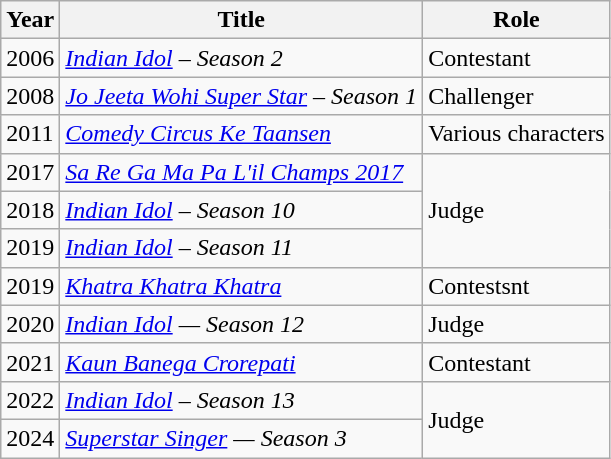<table class="wikitable sortable">
<tr>
<th>Year</th>
<th>Title</th>
<th class="unsortable">Role</th>
</tr>
<tr>
<td>2006</td>
<td><em><a href='#'>Indian Idol</a> – Season 2</em></td>
<td>Contestant</td>
</tr>
<tr>
<td>2008</td>
<td><em><a href='#'>Jo Jeeta Wohi Super Star</a> – Season 1</em></td>
<td>Challenger</td>
</tr>
<tr>
<td>2011</td>
<td><em><a href='#'>Comedy Circus Ke Taansen</a></em></td>
<td>Various characters</td>
</tr>
<tr>
<td>2017</td>
<td><em><a href='#'>Sa Re Ga Ma Pa L'il Champs 2017</a></em></td>
<td rowspan="3">Judge</td>
</tr>
<tr>
<td>2018</td>
<td><em><a href='#'>Indian Idol</a> – Season 10</em></td>
</tr>
<tr>
<td>2019</td>
<td><em><a href='#'>Indian Idol</a> – Season 11</em></td>
</tr>
<tr>
<td>2019</td>
<td><em><a href='#'>Khatra Khatra Khatra</a></em></td>
<td>Contestsnt</td>
</tr>
<tr>
<td>2020</td>
<td><em><a href='#'>Indian Idol</a> — Season 12</em></td>
<td>Judge</td>
</tr>
<tr>
<td>2021</td>
<td><em><a href='#'>Kaun Banega Crorepati</a></em></td>
<td>Contestant</td>
</tr>
<tr>
<td>2022</td>
<td><em><a href='#'>Indian Idol</a> – Season 13</em></td>
<td rowspan="2">Judge</td>
</tr>
<tr>
<td>2024</td>
<td><em><a href='#'>Superstar Singer</a> — Season 3</em></td>
</tr>
</table>
